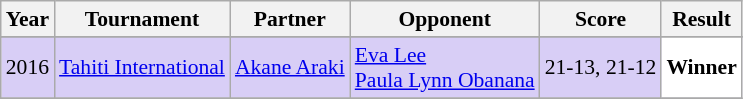<table class="sortable wikitable" style="font-size: 90%;">
<tr>
<th>Year</th>
<th>Tournament</th>
<th>Partner</th>
<th>Opponent</th>
<th>Score</th>
<th>Result</th>
</tr>
<tr>
</tr>
<tr style="background:#D8CEF6">
<td align="center">2016</td>
<td align="left"><a href='#'>Tahiti International</a></td>
<td align="left"> <a href='#'>Akane Araki</a></td>
<td align="left"> <a href='#'>Eva Lee</a><br> <a href='#'>Paula Lynn Obanana</a></td>
<td align="left">21-13, 21-12</td>
<td style="text-align:left; background:white"> <strong>Winner</strong></td>
</tr>
<tr>
</tr>
</table>
